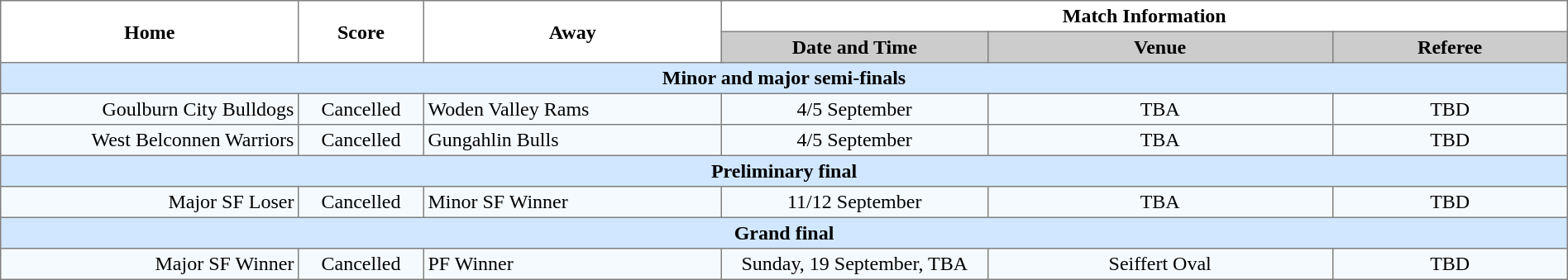<table width="100%" cellspacing="0" cellpadding="3" border="1" style="border-collapse:collapse;  text-align:center;">
<tr>
<th rowspan="2" width="19%">Home</th>
<th rowspan="2" width="8%">Score</th>
<th rowspan="2" width="19%">Away</th>
<th colspan="3">Match Information</th>
</tr>
<tr bgcolor="#CCCCCC">
<th width="17%">Date and Time</th>
<th width="22%">Venue</th>
<th width="50%">Referee</th>
</tr>
<tr style="background:#d0e7ff;">
<td colspan="6"><strong>Minor and major semi-finals</strong></td>
</tr>
<tr style="text-align:center; background:#f5faff;">
<td align="right">Goulburn City Bulldogs </td>
<td>Cancelled</td>
<td align="left"> Woden Valley Rams</td>
<td>4/5 September</td>
<td>TBA</td>
<td>TBD</td>
</tr>
<tr style="text-align:center; background:#f5faff;">
<td align="right">West Belconnen Warriors </td>
<td>Cancelled</td>
<td align="left"> Gungahlin Bulls</td>
<td>4/5 September</td>
<td>TBA</td>
<td>TBD</td>
</tr>
<tr style="background:#d0e7ff;">
<td colspan="6"><strong>Preliminary final</strong></td>
</tr>
<tr style="text-align:center; background:#f5faff;">
<td align="right">Major SF Loser</td>
<td>Cancelled</td>
<td align="left">Minor SF Winner</td>
<td>11/12 September</td>
<td>TBA</td>
<td>TBD</td>
</tr>
<tr style="background:#d0e7ff;">
<td colspan="6"><strong>Grand final</strong></td>
</tr>
<tr style="text-align:center; background:#f5faff;">
<td align="right">Major SF Winner</td>
<td>Cancelled</td>
<td align="left">PF Winner</td>
<td>Sunday, 19 September, TBA</td>
<td>Seiffert Oval</td>
<td>TBD</td>
</tr>
</table>
